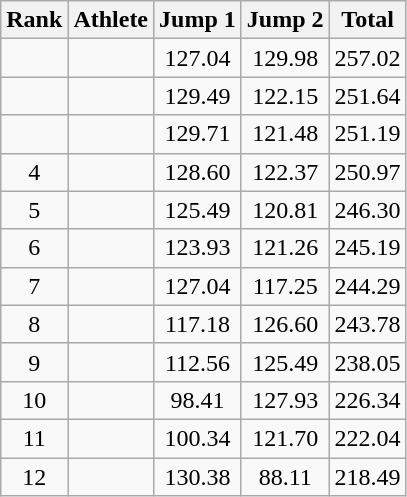<table class="wikitable" style="text-align:center">
<tr>
<th>Rank</th>
<th>Athlete</th>
<th>Jump 1</th>
<th>Jump 2</th>
<th>Total</th>
</tr>
<tr>
<td></td>
<td align="left"></td>
<td>127.04</td>
<td>129.98</td>
<td>257.02</td>
</tr>
<tr>
<td></td>
<td align="left"></td>
<td>129.49</td>
<td>122.15</td>
<td>251.64</td>
</tr>
<tr>
<td></td>
<td align="left"></td>
<td>129.71</td>
<td>121.48</td>
<td>251.19</td>
</tr>
<tr>
<td>4</td>
<td align="left"></td>
<td>128.60</td>
<td>122.37</td>
<td>250.97</td>
</tr>
<tr>
<td>5</td>
<td align="left"></td>
<td>125.49</td>
<td>120.81</td>
<td>246.30</td>
</tr>
<tr>
<td>6</td>
<td align="left"></td>
<td>123.93</td>
<td>121.26</td>
<td>245.19</td>
</tr>
<tr>
<td>7</td>
<td align="left"></td>
<td>127.04</td>
<td>117.25</td>
<td>244.29</td>
</tr>
<tr>
<td>8</td>
<td align="left"></td>
<td>117.18</td>
<td>126.60</td>
<td>243.78</td>
</tr>
<tr>
<td>9</td>
<td align="left"></td>
<td>112.56</td>
<td>125.49</td>
<td>238.05</td>
</tr>
<tr>
<td>10</td>
<td align="left"></td>
<td>98.41</td>
<td>127.93</td>
<td>226.34</td>
</tr>
<tr>
<td>11</td>
<td align="left"></td>
<td>100.34</td>
<td>121.70</td>
<td>222.04</td>
</tr>
<tr>
<td>12</td>
<td align="left"></td>
<td>130.38</td>
<td>88.11</td>
<td>218.49</td>
</tr>
</table>
